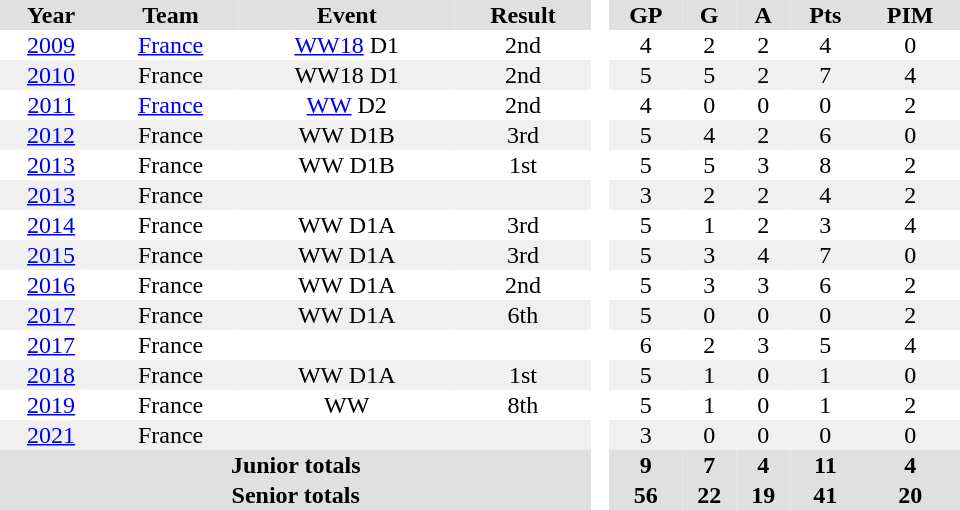<table border="0" cellpadding="1" cellspacing="0" style="text-align:center; width:40em">
<tr ALIGN="centre" bgcolor="#e0e0e0">
<th>Year</th>
<th>Team</th>
<th>Event</th>
<th>Result</th>
<th rowspan="98" bgcolor="#ffffff"> </th>
<th>GP</th>
<th>G</th>
<th>A</th>
<th>Pts</th>
<th>PIM</th>
</tr>
<tr>
<td><a href='#'>2009</a></td>
<td><a href='#'>France</a></td>
<td><a href='#'>WW18</a> D1</td>
<td>2nd</td>
<td>4</td>
<td>2</td>
<td>2</td>
<td>4</td>
<td>0</td>
</tr>
<tr bgcolor="#f0f0f0">
<td><a href='#'>2010</a></td>
<td>France</td>
<td>WW18 D1</td>
<td>2nd</td>
<td>5</td>
<td>5</td>
<td>2</td>
<td>7</td>
<td>4</td>
</tr>
<tr>
<td><a href='#'>2011</a></td>
<td><a href='#'>France</a></td>
<td><a href='#'>WW</a> D2</td>
<td>2nd</td>
<td>4</td>
<td>0</td>
<td>0</td>
<td>0</td>
<td>2</td>
</tr>
<tr bgcolor="#f0f0f0">
<td><a href='#'>2012</a></td>
<td>France</td>
<td>WW D1B</td>
<td>3rd</td>
<td>5</td>
<td>4</td>
<td>2</td>
<td>6</td>
<td>0</td>
</tr>
<tr>
<td><a href='#'>2013</a></td>
<td>France</td>
<td>WW D1B</td>
<td>1st</td>
<td>5</td>
<td>5</td>
<td>3</td>
<td>8</td>
<td>2</td>
</tr>
<tr bgcolor="#f0f0f0">
<td><a href='#'>2013</a></td>
<td>France</td>
<td></td>
<td></td>
<td>3</td>
<td>2</td>
<td>2</td>
<td>4</td>
<td>2</td>
</tr>
<tr>
<td><a href='#'>2014</a></td>
<td>France</td>
<td>WW D1A</td>
<td>3rd</td>
<td>5</td>
<td>1</td>
<td>2</td>
<td>3</td>
<td>4</td>
</tr>
<tr bgcolor="#f0f0f0">
<td><a href='#'>2015</a></td>
<td>France</td>
<td>WW D1A</td>
<td>3rd</td>
<td>5</td>
<td>3</td>
<td>4</td>
<td>7</td>
<td>0</td>
</tr>
<tr>
<td><a href='#'>2016</a></td>
<td>France</td>
<td>WW D1A</td>
<td>2nd</td>
<td>5</td>
<td>3</td>
<td>3</td>
<td>6</td>
<td>2</td>
</tr>
<tr bgcolor="#f0f0f0">
<td><a href='#'>2017</a></td>
<td>France</td>
<td>WW D1A</td>
<td>6th</td>
<td>5</td>
<td>0</td>
<td>0</td>
<td>0</td>
<td>2</td>
</tr>
<tr>
<td><a href='#'>2017</a></td>
<td>France</td>
<td></td>
<td></td>
<td>6</td>
<td>2</td>
<td>3</td>
<td>5</td>
<td>4</td>
</tr>
<tr bgcolor="#f0f0f0">
<td><a href='#'>2018</a></td>
<td>France</td>
<td>WW D1A</td>
<td>1st</td>
<td>5</td>
<td>1</td>
<td>0</td>
<td>1</td>
<td>0</td>
</tr>
<tr>
<td><a href='#'>2019</a></td>
<td>France</td>
<td>WW</td>
<td>8th</td>
<td>5</td>
<td>1</td>
<td>0</td>
<td>1</td>
<td>2</td>
</tr>
<tr bgcolor="#f0f0f0">
<td><a href='#'>2021</a></td>
<td>France</td>
<td></td>
<td></td>
<td>3</td>
<td>0</td>
<td>0</td>
<td>0</td>
<td>0</td>
</tr>
<tr align="centre" bgcolor="#e0e0e0">
<th colspan="4">Junior totals</th>
<th>9</th>
<th>7</th>
<th>4</th>
<th>11</th>
<th>4</th>
</tr>
<tr align="centre" bgcolor="#e0e0e0">
<th colspan="4">Senior totals</th>
<th>56</th>
<th>22</th>
<th>19</th>
<th>41</th>
<th>20</th>
</tr>
</table>
